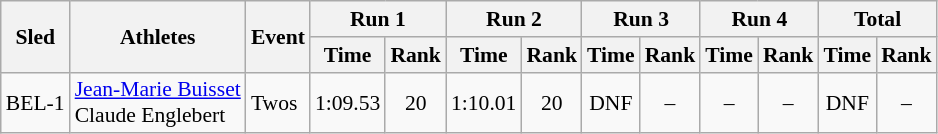<table class="wikitable" border="1" style="font-size:90%">
<tr>
<th rowspan="2">Sled</th>
<th rowspan="2">Athletes</th>
<th rowspan="2">Event</th>
<th colspan="2">Run 1</th>
<th colspan="2">Run 2</th>
<th colspan="2">Run 3</th>
<th colspan="2">Run 4</th>
<th colspan="2">Total</th>
</tr>
<tr>
<th>Time</th>
<th>Rank</th>
<th>Time</th>
<th>Rank</th>
<th>Time</th>
<th>Rank</th>
<th>Time</th>
<th>Rank</th>
<th>Time</th>
<th>Rank</th>
</tr>
<tr>
<td align="center">BEL-1</td>
<td><a href='#'>Jean-Marie Buisset</a><br> Claude Englebert</td>
<td>Twos</td>
<td align="center">1:09.53</td>
<td align="center">20</td>
<td align="center">1:10.01</td>
<td align="center">20</td>
<td align="center">DNF</td>
<td align="center">–</td>
<td align="center">–</td>
<td align="center">–</td>
<td align="center">DNF</td>
<td align="center">–</td>
</tr>
</table>
